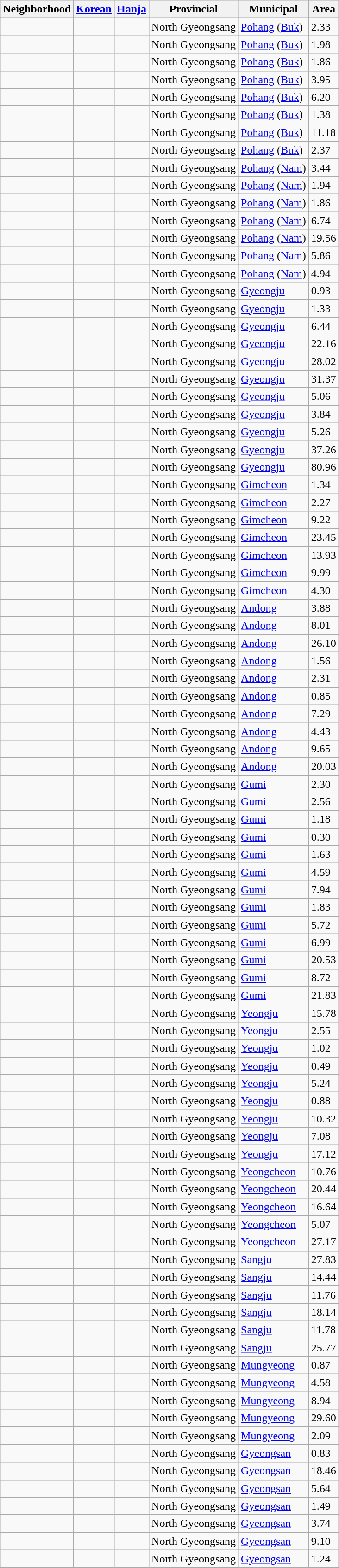<table class="wikitable sortable">
<tr>
<th>Neighborhood</th>
<th><a href='#'>Korean</a></th>
<th><a href='#'>Hanja</a></th>
<th>Provincial</th>
<th>Municipal</th>
<th>Area</th>
</tr>
<tr>
<td></td>
<td><span></span></td>
<td><span></span></td>
<td>North Gyeongsang</td>
<td><a href='#'>Pohang</a> (<a href='#'>Buk</a>)</td>
<td>2.33</td>
</tr>
<tr>
<td></td>
<td><span></span></td>
<td><span></span></td>
<td>North Gyeongsang</td>
<td><a href='#'>Pohang</a> (<a href='#'>Buk</a>)</td>
<td>1.98</td>
</tr>
<tr>
<td></td>
<td><span></span></td>
<td><span></span></td>
<td>North Gyeongsang</td>
<td><a href='#'>Pohang</a> (<a href='#'>Buk</a>)</td>
<td>1.86</td>
</tr>
<tr>
<td></td>
<td><span></span></td>
<td><span></span></td>
<td>North Gyeongsang</td>
<td><a href='#'>Pohang</a> (<a href='#'>Buk</a>)</td>
<td>3.95</td>
</tr>
<tr>
<td></td>
<td><span></span></td>
<td><span></span></td>
<td>North Gyeongsang</td>
<td><a href='#'>Pohang</a> (<a href='#'>Buk</a>)</td>
<td>6.20</td>
</tr>
<tr>
<td></td>
<td><span></span></td>
<td><span></span></td>
<td>North Gyeongsang</td>
<td><a href='#'>Pohang</a> (<a href='#'>Buk</a>)</td>
<td>1.38</td>
</tr>
<tr>
<td></td>
<td><span></span></td>
<td><span></span></td>
<td>North Gyeongsang</td>
<td><a href='#'>Pohang</a> (<a href='#'>Buk</a>)</td>
<td>11.18</td>
</tr>
<tr>
<td></td>
<td><span></span></td>
<td><span></span></td>
<td>North Gyeongsang</td>
<td><a href='#'>Pohang</a> (<a href='#'>Buk</a>)</td>
<td>2.37</td>
</tr>
<tr>
<td></td>
<td><span></span></td>
<td><span></span></td>
<td>North Gyeongsang</td>
<td><a href='#'>Pohang</a> (<a href='#'>Nam</a>)</td>
<td>3.44</td>
</tr>
<tr>
<td></td>
<td><span></span></td>
<td><span></span></td>
<td>North Gyeongsang</td>
<td><a href='#'>Pohang</a> (<a href='#'>Nam</a>)</td>
<td>1.94</td>
</tr>
<tr>
<td></td>
<td><span></span></td>
<td><span></span></td>
<td>North Gyeongsang</td>
<td><a href='#'>Pohang</a> (<a href='#'>Nam</a>)</td>
<td>1.86</td>
</tr>
<tr>
<td></td>
<td><span></span></td>
<td><span></span></td>
<td>North Gyeongsang</td>
<td><a href='#'>Pohang</a> (<a href='#'>Nam</a>)</td>
<td>6.74</td>
</tr>
<tr>
<td></td>
<td><span></span></td>
<td><span></span></td>
<td>North Gyeongsang</td>
<td><a href='#'>Pohang</a> (<a href='#'>Nam</a>)</td>
<td>19.56</td>
</tr>
<tr>
<td></td>
<td><span></span></td>
<td><span></span></td>
<td>North Gyeongsang</td>
<td><a href='#'>Pohang</a> (<a href='#'>Nam</a>)</td>
<td>5.86</td>
</tr>
<tr>
<td></td>
<td><span></span></td>
<td><span></span></td>
<td>North Gyeongsang</td>
<td><a href='#'>Pohang</a> (<a href='#'>Nam</a>)</td>
<td>4.94</td>
</tr>
<tr>
<td></td>
<td><span></span></td>
<td><span></span></td>
<td>North Gyeongsang</td>
<td><a href='#'>Gyeongju</a></td>
<td>0.93</td>
</tr>
<tr>
<td></td>
<td><span></span></td>
<td><span></span></td>
<td>North Gyeongsang</td>
<td><a href='#'>Gyeongju</a></td>
<td>1.33</td>
</tr>
<tr>
<td></td>
<td><span></span></td>
<td><span></span></td>
<td>North Gyeongsang</td>
<td><a href='#'>Gyeongju</a></td>
<td>6.44</td>
</tr>
<tr>
<td></td>
<td><span></span></td>
<td><span></span></td>
<td>North Gyeongsang</td>
<td><a href='#'>Gyeongju</a></td>
<td>22.16</td>
</tr>
<tr>
<td></td>
<td><span></span></td>
<td><span></span></td>
<td>North Gyeongsang</td>
<td><a href='#'>Gyeongju</a></td>
<td>28.02</td>
</tr>
<tr>
<td></td>
<td><span></span></td>
<td><span></span></td>
<td>North Gyeongsang</td>
<td><a href='#'>Gyeongju</a></td>
<td>31.37</td>
</tr>
<tr>
<td></td>
<td><span></span></td>
<td><span></span></td>
<td>North Gyeongsang</td>
<td><a href='#'>Gyeongju</a></td>
<td>5.06</td>
</tr>
<tr>
<td></td>
<td><span></span></td>
<td><span></span></td>
<td>North Gyeongsang</td>
<td><a href='#'>Gyeongju</a></td>
<td>3.84</td>
</tr>
<tr>
<td></td>
<td><span></span></td>
<td><span></span></td>
<td>North Gyeongsang</td>
<td><a href='#'>Gyeongju</a></td>
<td>5.26</td>
</tr>
<tr>
<td></td>
<td><span></span></td>
<td><span></span></td>
<td>North Gyeongsang</td>
<td><a href='#'>Gyeongju</a></td>
<td>37.26</td>
</tr>
<tr>
<td></td>
<td><span></span></td>
<td><span></span></td>
<td>North Gyeongsang</td>
<td><a href='#'>Gyeongju</a></td>
<td>80.96</td>
</tr>
<tr>
<td></td>
<td><span></span></td>
<td><span></span></td>
<td>North Gyeongsang</td>
<td><a href='#'>Gimcheon</a></td>
<td>1.34</td>
</tr>
<tr>
<td></td>
<td><span></span></td>
<td><span></span></td>
<td>North Gyeongsang</td>
<td><a href='#'>Gimcheon</a></td>
<td>2.27</td>
</tr>
<tr>
<td></td>
<td><span></span></td>
<td><span></span></td>
<td>North Gyeongsang</td>
<td><a href='#'>Gimcheon</a></td>
<td>9.22</td>
</tr>
<tr>
<td></td>
<td><span></span></td>
<td><span></span></td>
<td>North Gyeongsang</td>
<td><a href='#'>Gimcheon</a></td>
<td>23.45</td>
</tr>
<tr>
<td></td>
<td><span></span></td>
<td><span></span></td>
<td>North Gyeongsang</td>
<td><a href='#'>Gimcheon</a></td>
<td>13.93</td>
</tr>
<tr>
<td></td>
<td><span></span></td>
<td><span></span></td>
<td>North Gyeongsang</td>
<td><a href='#'>Gimcheon</a></td>
<td>9.99</td>
</tr>
<tr>
<td></td>
<td><span></span></td>
<td><span></span></td>
<td>North Gyeongsang</td>
<td><a href='#'>Gimcheon</a></td>
<td>4.30</td>
</tr>
<tr>
<td></td>
<td><span></span></td>
<td><span></span></td>
<td>North Gyeongsang</td>
<td><a href='#'>Andong</a></td>
<td>3.88</td>
</tr>
<tr>
<td></td>
<td><span></span></td>
<td><span></span></td>
<td>North Gyeongsang</td>
<td><a href='#'>Andong</a></td>
<td>8.01</td>
</tr>
<tr>
<td></td>
<td><span></span></td>
<td><span></span></td>
<td>North Gyeongsang</td>
<td><a href='#'>Andong</a></td>
<td>26.10</td>
</tr>
<tr>
<td></td>
<td><span></span></td>
<td><span></span></td>
<td>North Gyeongsang</td>
<td><a href='#'>Andong</a></td>
<td>1.56</td>
</tr>
<tr>
<td></td>
<td><span></span></td>
<td><span></span></td>
<td>North Gyeongsang</td>
<td><a href='#'>Andong</a></td>
<td>2.31</td>
</tr>
<tr>
<td></td>
<td><span></span></td>
<td><span></span></td>
<td>North Gyeongsang</td>
<td><a href='#'>Andong</a></td>
<td>0.85</td>
</tr>
<tr>
<td></td>
<td><span></span></td>
<td><span></span></td>
<td>North Gyeongsang</td>
<td><a href='#'>Andong</a></td>
<td>7.29</td>
</tr>
<tr>
<td></td>
<td><span></span></td>
<td><span></span></td>
<td>North Gyeongsang</td>
<td><a href='#'>Andong</a></td>
<td>4.43</td>
</tr>
<tr>
<td></td>
<td><span></span></td>
<td><span></span></td>
<td>North Gyeongsang</td>
<td><a href='#'>Andong</a></td>
<td>9.65</td>
</tr>
<tr>
<td></td>
<td><span></span></td>
<td><span></span></td>
<td>North Gyeongsang</td>
<td><a href='#'>Andong</a></td>
<td>20.03</td>
</tr>
<tr>
<td></td>
<td><span></span></td>
<td><span></span></td>
<td>North Gyeongsang</td>
<td><a href='#'>Gumi</a></td>
<td>2.30</td>
</tr>
<tr>
<td></td>
<td><span></span></td>
<td><span></span></td>
<td>North Gyeongsang</td>
<td><a href='#'>Gumi</a></td>
<td>2.56</td>
</tr>
<tr>
<td></td>
<td><span></span></td>
<td><span></span></td>
<td>North Gyeongsang</td>
<td><a href='#'>Gumi</a></td>
<td>1.18</td>
</tr>
<tr>
<td></td>
<td><span></span></td>
<td><span></span></td>
<td>North Gyeongsang</td>
<td><a href='#'>Gumi</a></td>
<td>0.30</td>
</tr>
<tr>
<td></td>
<td><span></span></td>
<td><span></span></td>
<td>North Gyeongsang</td>
<td><a href='#'>Gumi</a></td>
<td>1.63</td>
</tr>
<tr>
<td></td>
<td><span></span></td>
<td><span></span></td>
<td>North Gyeongsang</td>
<td><a href='#'>Gumi</a></td>
<td>4.59</td>
</tr>
<tr>
<td></td>
<td><span></span></td>
<td><span></span></td>
<td>North Gyeongsang</td>
<td><a href='#'>Gumi</a></td>
<td>7.94</td>
</tr>
<tr>
<td></td>
<td><span></span></td>
<td><span></span></td>
<td>North Gyeongsang</td>
<td><a href='#'>Gumi</a></td>
<td>1.83</td>
</tr>
<tr>
<td></td>
<td><span></span></td>
<td><span></span></td>
<td>North Gyeongsang</td>
<td><a href='#'>Gumi</a></td>
<td>5.72</td>
</tr>
<tr>
<td></td>
<td><span></span></td>
<td><span></span></td>
<td>North Gyeongsang</td>
<td><a href='#'>Gumi</a></td>
<td>6.99</td>
</tr>
<tr>
<td></td>
<td><span></span></td>
<td><span></span></td>
<td>North Gyeongsang</td>
<td><a href='#'>Gumi</a></td>
<td>20.53</td>
</tr>
<tr>
<td></td>
<td><span></span></td>
<td><span></span></td>
<td>North Gyeongsang</td>
<td><a href='#'>Gumi</a></td>
<td>8.72</td>
</tr>
<tr>
<td></td>
<td><span></span></td>
<td><span></span></td>
<td>North Gyeongsang</td>
<td><a href='#'>Gumi</a></td>
<td>21.83</td>
</tr>
<tr>
<td></td>
<td><span></span></td>
<td><span></span></td>
<td>North Gyeongsang</td>
<td><a href='#'>Yeongju</a></td>
<td>15.78</td>
</tr>
<tr>
<td></td>
<td><span></span></td>
<td><span></span></td>
<td>North Gyeongsang</td>
<td><a href='#'>Yeongju</a></td>
<td>2.55</td>
</tr>
<tr>
<td></td>
<td><span></span></td>
<td><span></span></td>
<td>North Gyeongsang</td>
<td><a href='#'>Yeongju</a></td>
<td>1.02</td>
</tr>
<tr>
<td></td>
<td><span></span></td>
<td><span></span></td>
<td>North Gyeongsang</td>
<td><a href='#'>Yeongju</a></td>
<td>0.49</td>
</tr>
<tr>
<td></td>
<td><span></span></td>
<td><span></span></td>
<td>North Gyeongsang</td>
<td><a href='#'>Yeongju</a></td>
<td>5.24</td>
</tr>
<tr>
<td></td>
<td><span></span></td>
<td><span></span></td>
<td>North Gyeongsang</td>
<td><a href='#'>Yeongju</a></td>
<td>0.88</td>
</tr>
<tr>
<td></td>
<td><span></span></td>
<td><span></span></td>
<td>North Gyeongsang</td>
<td><a href='#'>Yeongju</a></td>
<td>10.32</td>
</tr>
<tr>
<td></td>
<td><span></span></td>
<td><span></span></td>
<td>North Gyeongsang</td>
<td><a href='#'>Yeongju</a></td>
<td>7.08</td>
</tr>
<tr>
<td></td>
<td><span></span></td>
<td><span></span></td>
<td>North Gyeongsang</td>
<td><a href='#'>Yeongju</a></td>
<td>17.12</td>
</tr>
<tr>
<td></td>
<td><span></span></td>
<td><span></span></td>
<td>North Gyeongsang</td>
<td><a href='#'>Yeongcheon</a></td>
<td>10.76</td>
</tr>
<tr>
<td></td>
<td><span></span></td>
<td><span></span></td>
<td>North Gyeongsang</td>
<td><a href='#'>Yeongcheon</a></td>
<td>20.44</td>
</tr>
<tr>
<td></td>
<td><span></span></td>
<td><span></span></td>
<td>North Gyeongsang</td>
<td><a href='#'>Yeongcheon</a></td>
<td>16.64</td>
</tr>
<tr>
<td></td>
<td><span></span></td>
<td><span></span></td>
<td>North Gyeongsang</td>
<td><a href='#'>Yeongcheon</a></td>
<td>5.07</td>
</tr>
<tr>
<td></td>
<td><span></span></td>
<td><span></span></td>
<td>North Gyeongsang</td>
<td><a href='#'>Yeongcheon</a></td>
<td>27.17</td>
</tr>
<tr>
<td></td>
<td><span></span></td>
<td><span></span></td>
<td>North Gyeongsang</td>
<td><a href='#'>Sangju</a></td>
<td>27.83</td>
</tr>
<tr>
<td></td>
<td><span></span></td>
<td><span></span></td>
<td>North Gyeongsang</td>
<td><a href='#'>Sangju</a></td>
<td>14.44</td>
</tr>
<tr>
<td></td>
<td><span></span></td>
<td><span></span></td>
<td>North Gyeongsang</td>
<td><a href='#'>Sangju</a></td>
<td>11.76</td>
</tr>
<tr>
<td></td>
<td><span></span></td>
<td><span></span></td>
<td>North Gyeongsang</td>
<td><a href='#'>Sangju</a></td>
<td>18.14</td>
</tr>
<tr>
<td></td>
<td><span></span></td>
<td><span></span></td>
<td>North Gyeongsang</td>
<td><a href='#'>Sangju</a></td>
<td>11.78</td>
</tr>
<tr>
<td></td>
<td><span></span></td>
<td><span></span></td>
<td>North Gyeongsang</td>
<td><a href='#'>Sangju</a></td>
<td>25.77</td>
</tr>
<tr>
<td></td>
<td><span></span></td>
<td><span></span></td>
<td>North Gyeongsang</td>
<td><a href='#'>Mungyeong</a></td>
<td>0.87</td>
</tr>
<tr>
<td></td>
<td><span></span></td>
<td><span></span></td>
<td>North Gyeongsang</td>
<td><a href='#'>Mungyeong</a></td>
<td>4.58</td>
</tr>
<tr>
<td></td>
<td><span></span></td>
<td><span></span></td>
<td>North Gyeongsang</td>
<td><a href='#'>Mungyeong</a></td>
<td>8.94</td>
</tr>
<tr>
<td></td>
<td><span></span></td>
<td><span></span></td>
<td>North Gyeongsang</td>
<td><a href='#'>Mungyeong</a></td>
<td>29.60</td>
</tr>
<tr>
<td></td>
<td><span></span></td>
<td><span></span></td>
<td>North Gyeongsang</td>
<td><a href='#'>Mungyeong</a></td>
<td>2.09</td>
</tr>
<tr>
<td></td>
<td><span></span></td>
<td><span></span></td>
<td>North Gyeongsang</td>
<td><a href='#'>Gyeongsan</a></td>
<td>0.83</td>
</tr>
<tr>
<td></td>
<td><span></span></td>
<td><span></span></td>
<td>North Gyeongsang</td>
<td><a href='#'>Gyeongsan</a></td>
<td>18.46</td>
</tr>
<tr>
<td></td>
<td><span></span></td>
<td><span></span></td>
<td>North Gyeongsang</td>
<td><a href='#'>Gyeongsan</a></td>
<td>5.64</td>
</tr>
<tr>
<td></td>
<td><span></span></td>
<td><span></span></td>
<td>North Gyeongsang</td>
<td><a href='#'>Gyeongsan</a></td>
<td>1.49</td>
</tr>
<tr>
<td></td>
<td><span></span></td>
<td><span></span></td>
<td>North Gyeongsang</td>
<td><a href='#'>Gyeongsan</a></td>
<td>3.74</td>
</tr>
<tr>
<td></td>
<td><span></span></td>
<td><span></span></td>
<td>North Gyeongsang</td>
<td><a href='#'>Gyeongsan</a></td>
<td>9.10</td>
</tr>
<tr>
<td></td>
<td><span></span></td>
<td><span></span></td>
<td>North Gyeongsang</td>
<td><a href='#'>Gyeongsan</a></td>
<td>1.24</td>
</tr>
</table>
